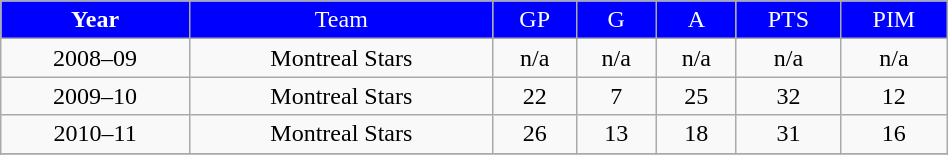<table class="wikitable" width="50%">
<tr align="center"  style=" background:blue; color:#FFFFFF;">
<td><strong>Year</strong></td>
<td>Team</td>
<td>GP</td>
<td>G</td>
<td>A</td>
<td>PTS</td>
<td>PIM</td>
</tr>
<tr align="center" bgcolor="">
<td>2008–09</td>
<td>Montreal Stars</td>
<td>n/a</td>
<td>n/a</td>
<td>n/a</td>
<td>n/a</td>
<td>n/a</td>
</tr>
<tr align="center" bgcolor="">
<td>2009–10</td>
<td>Montreal Stars</td>
<td>22</td>
<td>7</td>
<td>25</td>
<td>32</td>
<td>12</td>
</tr>
<tr align="center" bgcolor="">
<td>2010–11</td>
<td>Montreal Stars</td>
<td>26</td>
<td>13</td>
<td>18</td>
<td>31</td>
<td>16</td>
</tr>
<tr align="center" bgcolor="">
</tr>
<tr>
</tr>
</table>
